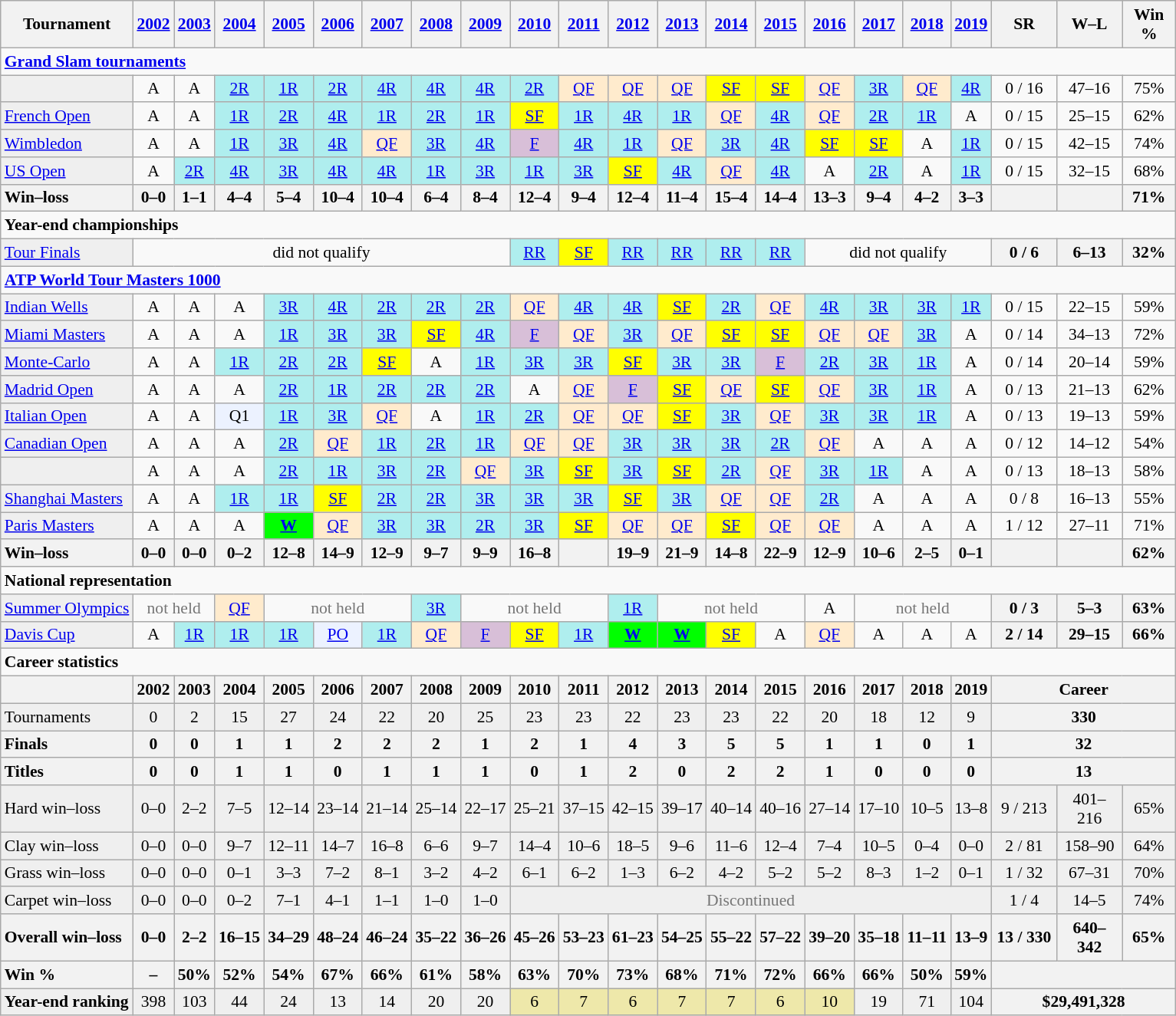<table class=wikitable style=text-align:center;font-size:90%>
<tr>
<th>Tournament</th>
<th><a href='#'>2002</a></th>
<th><a href='#'>2003</a></th>
<th><a href='#'>2004</a></th>
<th><a href='#'>2005</a></th>
<th><a href='#'>2006</a></th>
<th><a href='#'>2007</a></th>
<th><a href='#'>2008</a></th>
<th><a href='#'>2009</a></th>
<th><a href='#'>2010</a></th>
<th><a href='#'>2011</a></th>
<th><a href='#'>2012</a></th>
<th><a href='#'>2013</a></th>
<th><a href='#'>2014</a></th>
<th><a href='#'>2015</a></th>
<th><a href='#'>2016</a></th>
<th><a href='#'>2017</a></th>
<th><a href='#'>2018</a></th>
<th><a href='#'>2019</a></th>
<th width=50>SR</th>
<th width=50>W–L</th>
<th width=40>Win %</th>
</tr>
<tr>
<td colspan="26" style="text-align:left;"><a href='#'><strong>Grand Slam tournaments</strong></a></td>
</tr>
<tr>
<td style="background:#efefef; text-align:left;"></td>
<td>A</td>
<td>A</td>
<td bgcolor=afeeee><a href='#'>2R</a></td>
<td bgcolor=afeeee><a href='#'>1R</a></td>
<td bgcolor=afeeee><a href='#'>2R</a></td>
<td bgcolor=afeeee><a href='#'>4R</a></td>
<td bgcolor=afeeee><a href='#'>4R</a></td>
<td bgcolor=afeeee><a href='#'>4R</a></td>
<td bgcolor=afeeee><a href='#'>2R</a></td>
<td bgcolor=ffebcd><a href='#'>QF</a></td>
<td bgcolor=ffebcd><a href='#'>QF</a></td>
<td bgcolor=ffebcd><a href='#'>QF</a></td>
<td style="background:yellow;"><a href='#'>SF</a></td>
<td style="background:yellow;"><a href='#'>SF</a></td>
<td bgcolor=ffebcd><a href='#'>QF</a></td>
<td bgcolor=afeeee><a href='#'>3R</a></td>
<td bgcolor=ffebcd><a href='#'>QF</a></td>
<td bgcolor=afeeee><a href='#'>4R</a></td>
<td>0 / 16</td>
<td>47–16</td>
<td>75%</td>
</tr>
<tr>
<td style="background:#efefef; text-align:left;"><a href='#'>French Open</a></td>
<td>A</td>
<td>A</td>
<td bgcolor=afeeee><a href='#'>1R</a></td>
<td bgcolor=afeeee><a href='#'>2R</a></td>
<td bgcolor=afeeee><a href='#'>4R</a></td>
<td bgcolor=afeeee><a href='#'>1R</a></td>
<td bgcolor=afeeee><a href='#'>2R</a></td>
<td bgcolor=afeeee><a href='#'>1R</a></td>
<td style="background:yellow;"><a href='#'>SF</a></td>
<td bgcolor=afeeee><a href='#'>1R</a></td>
<td bgcolor=afeeee><a href='#'>4R</a></td>
<td bgcolor=afeeee><a href='#'>1R</a></td>
<td bgcolor=ffebcd><a href='#'>QF</a></td>
<td bgcolor=afeeee><a href='#'>4R</a></td>
<td bgcolor=ffebcd><a href='#'>QF</a></td>
<td bgcolor=afeeee><a href='#'>2R</a></td>
<td bgcolor=afeeee><a href='#'>1R</a></td>
<td>A</td>
<td>0 / 15</td>
<td>25–15</td>
<td>62%</td>
</tr>
<tr>
<td style="background:#efefef; text-align:left;"><a href='#'>Wimbledon</a></td>
<td>A</td>
<td>A</td>
<td bgcolor=afeeee><a href='#'>1R</a></td>
<td bgcolor=afeeee><a href='#'>3R</a></td>
<td bgcolor=afeeee><a href='#'>4R</a></td>
<td bgcolor=ffebcd><a href='#'>QF</a></td>
<td bgcolor=afeeee><a href='#'>3R</a></td>
<td bgcolor=afeeee><a href='#'>4R</a></td>
<td style="background:thistle;"><a href='#'>F</a></td>
<td bgcolor=afeeee><a href='#'>4R</a></td>
<td bgcolor=afeeee><a href='#'>1R</a></td>
<td bgcolor=ffebcd><a href='#'>QF</a></td>
<td bgcolor=afeeee><a href='#'>3R</a></td>
<td bgcolor=afeeee><a href='#'>4R</a></td>
<td style="background:yellow;"><a href='#'>SF</a></td>
<td style="background:yellow;"><a href='#'>SF</a></td>
<td>A</td>
<td bgcolor=afeeee><a href='#'>1R</a></td>
<td>0 / 15</td>
<td>42–15</td>
<td>74%</td>
</tr>
<tr>
<td style="background:#efefef; text-align:left;"><a href='#'>US Open</a></td>
<td>A</td>
<td bgcolor=afeeee><a href='#'>2R</a></td>
<td bgcolor=afeeee><a href='#'>4R</a></td>
<td bgcolor=afeeee><a href='#'>3R</a></td>
<td bgcolor=afeeee><a href='#'>4R</a></td>
<td bgcolor=afeeee><a href='#'>4R</a></td>
<td bgcolor=afeeee><a href='#'>1R</a></td>
<td bgcolor=afeeee><a href='#'>3R</a></td>
<td bgcolor=afeeee><a href='#'>1R</a></td>
<td bgcolor=afeeee><a href='#'>3R</a></td>
<td style="background:yellow;"><a href='#'>SF</a></td>
<td bgcolor=afeeee><a href='#'>4R</a></td>
<td bgcolor=ffebcd><a href='#'>QF</a></td>
<td bgcolor=afeeee><a href='#'>4R</a></td>
<td>A</td>
<td bgcolor=afeeee><a href='#'>2R</a></td>
<td>A</td>
<td bgcolor=afeeee><a href='#'>1R</a></td>
<td>0 / 15</td>
<td>32–15</td>
<td>68%</td>
</tr>
<tr>
<th style=text-align:left>Win–loss</th>
<th>0–0</th>
<th>1–1</th>
<th>4–4</th>
<th>5–4</th>
<th>10–4</th>
<th>10–4</th>
<th>6–4</th>
<th>8–4</th>
<th>12–4</th>
<th>9–4</th>
<th>12–4</th>
<th>11–4</th>
<th>15–4</th>
<th>14–4</th>
<th>13–3</th>
<th>9–4</th>
<th>4–2</th>
<th>3–3</th>
<th></th>
<th></th>
<th>71%</th>
</tr>
<tr>
<td colspan="23" style="text-align:left"><strong>Year-end championships</strong></td>
</tr>
<tr>
<td style="background:#efefef; text-align:left;"><a href='#'>Tour Finals</a></td>
<td colspan="8">did not qualify</td>
<td bgcolor=afeeee><a href='#'>RR</a></td>
<td style="background:yellow;"><a href='#'>SF</a></td>
<td bgcolor=afeeee><a href='#'>RR</a></td>
<td bgcolor=afeeee><a href='#'>RR</a></td>
<td bgcolor=afeeee><a href='#'>RR</a></td>
<td bgcolor=afeeee><a href='#'>RR</a></td>
<td colspan=4>did not qualify</td>
<th>0 / 6</th>
<th>6–13</th>
<th>32%</th>
</tr>
<tr>
<td colspan="26" style="text-align:left;"><strong><a href='#'>ATP World Tour Masters 1000</a></strong></td>
</tr>
<tr>
<td style="background:#efefef; text-align:left;"><a href='#'>Indian Wells</a></td>
<td>A</td>
<td>A</td>
<td>A</td>
<td style="background:#afeeee;"><a href='#'>3R</a></td>
<td style="background:#afeeee;"><a href='#'>4R</a></td>
<td style="background:#afeeee;"><a href='#'>2R</a></td>
<td style="background:#afeeee;"><a href='#'>2R</a></td>
<td style="background:#afeeee;"><a href='#'>2R</a></td>
<td style="background:#ffebcd;"><a href='#'>QF</a></td>
<td style="background:#afeeee;"><a href='#'>4R</a></td>
<td style="background:#afeeee;"><a href='#'>4R</a></td>
<td style="background:yellow;"><a href='#'>SF</a></td>
<td style="background:#afeeee;"><a href='#'>2R</a></td>
<td style="background:#ffebcd;"><a href='#'>QF</a></td>
<td style="background:#afeeee;"><a href='#'>4R</a></td>
<td style="background:#afeeee;"><a href='#'>3R</a></td>
<td style="background:#afeeee;"><a href='#'>3R</a></td>
<td style="background:#afeeee;"><a href='#'>1R</a></td>
<td>0 / 15</td>
<td>22–15</td>
<td>59%</td>
</tr>
<tr>
<td style="background:#efefef; text-align:left;"><a href='#'>Miami Masters</a></td>
<td>A</td>
<td>A</td>
<td>A</td>
<td style="background:#afeeee;"><a href='#'>1R</a></td>
<td style="background:#afeeee;"><a href='#'>3R</a></td>
<td style="background:#afeeee;"><a href='#'>3R</a></td>
<td style="background:yellow;"><a href='#'>SF</a></td>
<td style="background:#afeeee;"><a href='#'>4R</a></td>
<td style="background:thistle;"><a href='#'>F</a></td>
<td style="background:#ffebcd;"><a href='#'>QF</a></td>
<td style="background:#afeeee;"><a href='#'>3R</a></td>
<td style="background:#ffebcd;"><a href='#'>QF</a></td>
<td style="background:yellow;"><a href='#'>SF</a></td>
<td style="background:yellow;"><a href='#'>SF</a></td>
<td style="background:#ffebcd;"><a href='#'>QF</a></td>
<td style="background:#ffebcd;"><a href='#'>QF</a></td>
<td style="background:#afeeee;"><a href='#'>3R</a></td>
<td>A</td>
<td>0 / 14</td>
<td>34–13</td>
<td>72%</td>
</tr>
<tr>
<td style="background:#efefef; text-align:left;"><a href='#'>Monte-Carlo</a></td>
<td>A</td>
<td>A</td>
<td style="background:#afeeee;"><a href='#'>1R</a></td>
<td style="background:#afeeee;"><a href='#'>2R</a></td>
<td style="background:#afeeee;"><a href='#'>2R</a></td>
<td style="background:yellow;"><a href='#'>SF</a></td>
<td>A</td>
<td style="background:#afeeee;"><a href='#'>1R</a></td>
<td style="background:#afeeee;"><a href='#'>3R</a></td>
<td style="background:#afeeee;"><a href='#'>3R</a></td>
<td style="background:yellow;"><a href='#'>SF</a></td>
<td style="background:#afeeee;"><a href='#'>3R</a></td>
<td style="background:#afeeee;"><a href='#'>3R</a></td>
<td style="background:thistle;"><a href='#'>F</a></td>
<td style="background:#afeeee;"><a href='#'>2R</a></td>
<td style="background:#afeeee;"><a href='#'>3R</a></td>
<td style="background:#afeeee;"><a href='#'>1R</a></td>
<td>A</td>
<td>0 / 14</td>
<td>20–14</td>
<td>59%</td>
</tr>
<tr>
<td style="background:#efefef; text-align:left;"><a href='#'>Madrid Open</a></td>
<td>A</td>
<td>A</td>
<td>A</td>
<td style="background:#afeeee;"><a href='#'>2R</a></td>
<td style="background:#afeeee;"><a href='#'>1R</a></td>
<td style="background:#afeeee;"><a href='#'>2R</a></td>
<td style="background:#afeeee;"><a href='#'>2R</a></td>
<td style="background:#afeeee;"><a href='#'>2R</a></td>
<td>A</td>
<td style="background:#ffebcd;"><a href='#'>QF</a></td>
<td style="background:thistle;"><a href='#'>F</a></td>
<td style="background:yellow;"><a href='#'>SF</a></td>
<td style="background:#ffebcd;"><a href='#'>QF</a></td>
<td style="background:yellow;"><a href='#'>SF</a></td>
<td style="background:#ffebcd;"><a href='#'>QF</a></td>
<td style="background:#afeeee;"><a href='#'>3R</a></td>
<td style="background:#afeeee;"><a href='#'>1R</a></td>
<td>A</td>
<td>0 / 13</td>
<td>21–13</td>
<td>62%</td>
</tr>
<tr>
<td style="background:#efefef; text-align:left;"><a href='#'>Italian Open</a></td>
<td>A</td>
<td>A</td>
<td style="background:#ecf2ff;">Q1</td>
<td style="background:#afeeee;"><a href='#'>1R</a></td>
<td style="background:#afeeee;"><a href='#'>3R</a></td>
<td style="background:#ffebcd;"><a href='#'>QF</a></td>
<td>A</td>
<td style="background:#afeeee;"><a href='#'>1R</a></td>
<td style="background:#afeeee;"><a href='#'>2R</a></td>
<td style="background:#ffebcd;"><a href='#'>QF</a></td>
<td style="background:#ffebcd;"><a href='#'>QF</a></td>
<td style="background:yellow;"><a href='#'>SF</a></td>
<td style="background:#afeeee;"><a href='#'>3R</a></td>
<td style="background:#ffebcd;"><a href='#'>QF</a></td>
<td style="background:#afeeee;"><a href='#'>3R</a></td>
<td style="background:#afeeee;"><a href='#'>3R</a></td>
<td style="background:#afeeee;"><a href='#'>1R</a></td>
<td>A</td>
<td>0 / 13</td>
<td>19–13</td>
<td>59%</td>
</tr>
<tr>
<td style="background:#efefef; text-align:left;"><a href='#'>Canadian Open</a></td>
<td>A</td>
<td>A</td>
<td>A</td>
<td style="background:#afeeee;"><a href='#'>2R</a></td>
<td style="background:#ffebcd;"><a href='#'>QF</a></td>
<td style="background:#afeeee;"><a href='#'>1R</a></td>
<td style="background:#afeeee;"><a href='#'>2R</a></td>
<td style="background:#afeeee;"><a href='#'>1R</a></td>
<td style="background:#ffebcd;"><a href='#'>QF</a></td>
<td style="background:#ffebcd;"><a href='#'>QF</a></td>
<td style="background:#afeeee;"><a href='#'>3R</a></td>
<td style="background:#afeeee;"><a href='#'>3R</a></td>
<td style="background:#afeeee;"><a href='#'>3R</a></td>
<td style="background:#afeeee;"><a href='#'>2R</a></td>
<td style="background:#ffebcd;"><a href='#'>QF</a></td>
<td>A</td>
<td>A</td>
<td>A</td>
<td>0 / 12</td>
<td>14–12</td>
<td>54%</td>
</tr>
<tr>
<td style="background:#efefef; text-align:left;"></td>
<td>A</td>
<td>A</td>
<td>A</td>
<td style="background:#afeeee;"><a href='#'>2R</a></td>
<td style="background:#afeeee;"><a href='#'>1R</a></td>
<td style="background:#afeeee;"><a href='#'>3R</a></td>
<td style="background:#afeeee;"><a href='#'>2R</a></td>
<td style="background:#ffebcd;"><a href='#'>QF</a></td>
<td style="background:#afeeee;"><a href='#'>3R</a></td>
<td style="background:yellow;"><a href='#'>SF</a></td>
<td style="background:#afeeee;"><a href='#'>3R</a></td>
<td style="background:yellow;"><a href='#'>SF</a></td>
<td style="background:#afeeee;"><a href='#'>2R</a></td>
<td style="background:#ffebcd;"><a href='#'>QF</a></td>
<td style="background:#afeeee;"><a href='#'>3R</a></td>
<td style="background:#afeeee;"><a href='#'>1R</a></td>
<td>A</td>
<td>A</td>
<td>0 / 13</td>
<td>18–13</td>
<td>58%</td>
</tr>
<tr>
<td style="background:#efefef; text-align:left;"><a href='#'>Shanghai Masters</a></td>
<td>A</td>
<td>A</td>
<td style="background:#afeeee;"><a href='#'>1R</a></td>
<td style="background:#afeeee;"><a href='#'>1R</a></td>
<td style="background:yellow;"><a href='#'>SF</a></td>
<td style="background:#afeeee;"><a href='#'>2R</a></td>
<td style="background:#afeeee;"><a href='#'>2R</a></td>
<td style="background:#afeeee;"><a href='#'>3R</a></td>
<td style="background:#afeeee;"><a href='#'>3R</a></td>
<td style="background:#afeeee;"><a href='#'>3R</a></td>
<td style="background:yellow;"><a href='#'>SF</a></td>
<td style="background:#afeeee;"><a href='#'>3R</a></td>
<td style="background:#ffebcd;"><a href='#'>QF</a></td>
<td style="background:#ffebcd;"><a href='#'>QF</a></td>
<td style="background:#afeeee;"><a href='#'>2R</a></td>
<td>A</td>
<td>A</td>
<td>A</td>
<td>0 / 8</td>
<td>16–13</td>
<td>55%</td>
</tr>
<tr>
<td style="background:#efefef; text-align:left;"><a href='#'>Paris Masters</a></td>
<td>A</td>
<td>A</td>
<td>A</td>
<td style="background:lime;"><a href='#'><strong>W</strong></a></td>
<td style="background:#ffebcd;"><a href='#'>QF</a></td>
<td style="background:#afeeee;"><a href='#'>3R</a></td>
<td style="background:#afeeee;"><a href='#'>3R</a></td>
<td style="background:#afeeee;"><a href='#'>2R</a></td>
<td style="background:#afeeee;"><a href='#'>3R</a></td>
<td style="background:yellow;"><a href='#'>SF</a></td>
<td style="background:#ffebcd;"><a href='#'>QF</a></td>
<td style="background:#ffebcd;"><a href='#'>QF</a></td>
<td style="background:yellow;"><a href='#'>SF</a></td>
<td style="background:#ffebcd;"><a href='#'>QF</a></td>
<td style="background:#ffebcd;"><a href='#'>QF</a></td>
<td>A</td>
<td>A</td>
<td>A</td>
<td>1 / 12</td>
<td>27–11</td>
<td>71%</td>
</tr>
<tr>
<th style="text-align:left">Win–loss</th>
<th>0–0</th>
<th>0–0</th>
<th>0–2</th>
<th>12–8</th>
<th>14–9</th>
<th>12–9</th>
<th>9–7</th>
<th>9–9</th>
<th>16–8</th>
<th></th>
<th>19–9</th>
<th>21–9</th>
<th>14–8</th>
<th>22–9</th>
<th>12–9</th>
<th>10–6</th>
<th>2–5</th>
<th>0–1</th>
<th></th>
<th></th>
<th>62%</th>
</tr>
<tr>
<td colspan="26" style="text-align:left"><strong>National representation</strong></td>
</tr>
<tr>
<td style="background:#efefef; text-align:left;"><a href='#'>Summer Olympics</a></td>
<td colspan="2" style=color:#767676>not held</td>
<td style="background:#ffebcd;"><a href='#'>QF</a></td>
<td colspan="3" style="color:#767676">not held</td>
<td style="background:#afeeee;"><a href='#'>3R</a></td>
<td colspan="3" style="color:#767676">not held</td>
<td style="background:#afeeee;"><a href='#'>1R</a></td>
<td colspan="3" style="color:#767676">not held</td>
<td>A</td>
<td colspan="3" style="color:#767676">not held</td>
<th>0 / 3</th>
<th>5–3</th>
<th>63%</th>
</tr>
<tr>
<td style="background:#efefef; text-align:left;"><a href='#'>Davis Cup</a></td>
<td>A</td>
<td style="background:#afeeee;"><a href='#'>1R</a></td>
<td style="background:#afeeee;"><a href='#'>1R</a></td>
<td style="background:#afeeee;"><a href='#'>1R</a></td>
<td style="background:#ecf2ff;"><a href='#'>PO</a></td>
<td style="background:#afeeee;"><a href='#'>1R</a></td>
<td style="background:#ffebcd;"><a href='#'>QF</a></td>
<td style="background:thistle;"><a href='#'>F</a></td>
<td style="background:yellow;"><a href='#'>SF</a></td>
<td style="background:#afeeee;"><a href='#'>1R</a></td>
<td style="background:lime;"><a href='#'><strong>W</strong></a></td>
<td style="background:lime;"><a href='#'><strong>W</strong></a></td>
<td style="background:yellow;"><a href='#'>SF</a></td>
<td>A</td>
<td style="background:#ffebcd;"><a href='#'>QF</a></td>
<td>A</td>
<td>A</td>
<td>A</td>
<th>2 / 14</th>
<th>29–15</th>
<th>66%</th>
</tr>
<tr>
<td colspan="23" style="text-align:left;"><strong>Career statistics</strong></td>
</tr>
<tr>
<th></th>
<th>2002</th>
<th>2003</th>
<th>2004</th>
<th>2005</th>
<th>2006</th>
<th>2007</th>
<th>2008</th>
<th>2009</th>
<th>2010</th>
<th>2011</th>
<th>2012</th>
<th>2013</th>
<th>2014</th>
<th>2015</th>
<th>2016</th>
<th>2017</th>
<th>2018</th>
<th>2019</th>
<th colspan="3">Career</th>
</tr>
<tr style="background:#efefef;">
<td style="text-align:left;">Tournaments</td>
<td>0</td>
<td>2</td>
<td>15</td>
<td>27</td>
<td>24</td>
<td>22</td>
<td>20</td>
<td>25</td>
<td>23</td>
<td>23</td>
<td>22</td>
<td>23</td>
<td>23</td>
<td>22</td>
<td>20</td>
<td>18</td>
<td>12</td>
<td>9</td>
<th colspan="3">330</th>
</tr>
<tr>
<th style="text-align:left">Finals</th>
<th>0</th>
<th>0</th>
<th>1</th>
<th>1</th>
<th>2</th>
<th>2</th>
<th>2</th>
<th>1</th>
<th>2</th>
<th>1</th>
<th>4</th>
<th>3</th>
<th>5</th>
<th>5</th>
<th>1</th>
<th>1</th>
<th>0</th>
<th>1</th>
<th colspan="3">32</th>
</tr>
<tr>
<th style=text-align:left>Titles</th>
<th>0</th>
<th>0</th>
<th>1</th>
<th>1</th>
<th>0</th>
<th>1</th>
<th>1</th>
<th>1</th>
<th>0</th>
<th>1</th>
<th>2</th>
<th>0</th>
<th>2</th>
<th>2</th>
<th>1</th>
<th>0</th>
<th>0</th>
<th>0</th>
<th colspan=3>13</th>
</tr>
<tr style="background:#efefef;">
<td style="text-align:left;">Hard win–loss</td>
<td>0–0</td>
<td>2–2</td>
<td>7–5</td>
<td>12–14</td>
<td>23–14</td>
<td>21–14</td>
<td>25–14</td>
<td>22–17</td>
<td>25–21</td>
<td>37–15</td>
<td>42–15</td>
<td>39–17</td>
<td>40–14</td>
<td>40–16</td>
<td>27–14</td>
<td>17–10</td>
<td>10–5</td>
<td>13–8</td>
<td>9 / 213</td>
<td>401–216</td>
<td>65%</td>
</tr>
<tr style="background:#efefef;">
<td style="text-align:left;">Clay win–loss</td>
<td>0–0</td>
<td>0–0</td>
<td>9–7</td>
<td>12–11</td>
<td>14–7</td>
<td>16–8</td>
<td>6–6</td>
<td>9–7</td>
<td>14–4</td>
<td>10–6</td>
<td>18–5</td>
<td>9–6</td>
<td>11–6</td>
<td>12–4</td>
<td>7–4</td>
<td>10–5</td>
<td>0–4</td>
<td>0–0</td>
<td>2 / 81</td>
<td>158–90</td>
<td>64%</td>
</tr>
<tr style="background:#efefef;">
<td style="text-align:left;">Grass win–loss</td>
<td>0–0</td>
<td>0–0</td>
<td>0–1</td>
<td>3–3</td>
<td>7–2</td>
<td>8–1</td>
<td>3–2</td>
<td>4–2</td>
<td>6–1</td>
<td>6–2</td>
<td>1–3</td>
<td>6–2</td>
<td>4–2</td>
<td>5–2</td>
<td>5–2</td>
<td>8–3</td>
<td>1–2</td>
<td>0–1</td>
<td>1 / 32</td>
<td>67–31</td>
<td>70%</td>
</tr>
<tr style="background:#efefef;">
<td style="text-align:left;">Carpet win–loss</td>
<td>0–0</td>
<td>0–0</td>
<td>0–2</td>
<td>7–1</td>
<td>4–1</td>
<td>1–1</td>
<td>1–0</td>
<td>1–0</td>
<td colspan="10" style=color:#767676>Discontinued</td>
<td>1 / 4</td>
<td>14–5</td>
<td>74%</td>
</tr>
<tr>
<th style="text-align:left">Overall win–loss</th>
<th>0–0</th>
<th>2–2</th>
<th>16–15</th>
<th>34–29</th>
<th>48–24</th>
<th>46–24</th>
<th>35–22</th>
<th>36–26</th>
<th>45–26</th>
<th>53–23</th>
<th>61–23</th>
<th>54–25</th>
<th>55–22</th>
<th>57–22</th>
<th>39–20</th>
<th>35–18</th>
<th>11–11</th>
<th>13–9</th>
<th>13 / 330</th>
<th>640–342</th>
<th>65%</th>
</tr>
<tr>
<th style="text-align:left">Win %</th>
<th>–</th>
<th>50%</th>
<th>52%</th>
<th>54%</th>
<th>67%</th>
<th>66%</th>
<th>61%</th>
<th>58%</th>
<th>63%</th>
<th>70%</th>
<th>73%</th>
<th>68%</th>
<th>71%</th>
<th>72%</th>
<th>66%</th>
<th>66%</th>
<th>50%</th>
<th>59%</th>
<th colspan="3"></th>
</tr>
<tr style="background:#efefef;">
<td style="text-align:left;"><strong>Year-end ranking</strong></td>
<td>398</td>
<td>103</td>
<td>44</td>
<td>24</td>
<td>13</td>
<td>14</td>
<td>20</td>
<td>20</td>
<td style="background:#eee8aa;">6</td>
<td style="background:#eee8aa;">7</td>
<td style="background:#eee8aa;">6</td>
<td style="background:#eee8aa;">7</td>
<td style="background:#eee8aa;">7</td>
<td style="background:#eee8aa;">6</td>
<td style="background:#eee8aa;">10</td>
<td>19</td>
<td>71</td>
<td>104</td>
<th colspan="3">$29,491,328</th>
</tr>
</table>
